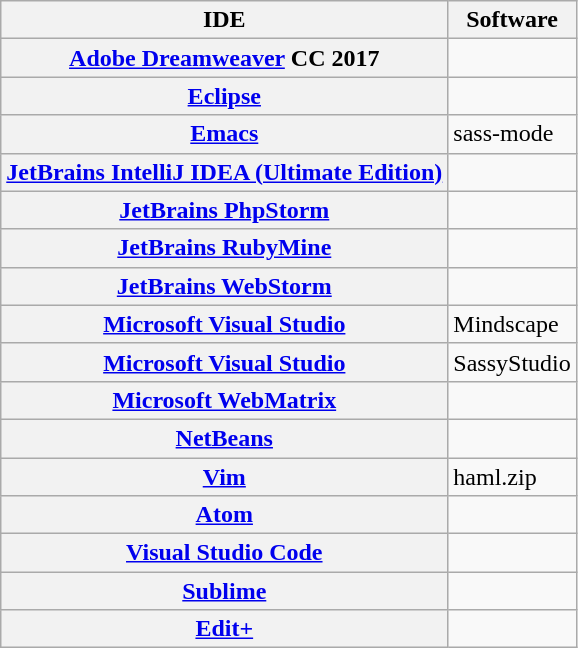<table class="wikitable">
<tr>
<th scope="col">IDE</th>
<th scope="col">Software</th>
</tr>
<tr>
<th scope="row"><a href='#'>Adobe Dreamweaver</a> CC 2017</th>
<td></td>
</tr>
<tr>
<th scope="row"><a href='#'>Eclipse</a></th>
<td></td>
</tr>
<tr>
<th scope="row"><a href='#'>Emacs</a></th>
<td>sass-mode</td>
</tr>
<tr>
<th scope="row"><a href='#'>JetBrains IntelliJ IDEA (Ultimate Edition)</a></th>
<td></td>
</tr>
<tr>
<th scope="row"><a href='#'>JetBrains PhpStorm</a></th>
<td></td>
</tr>
<tr>
<th scope="row"><a href='#'>JetBrains RubyMine</a></th>
<td></td>
</tr>
<tr>
<th scope="row"><a href='#'>JetBrains WebStorm</a></th>
<td></td>
</tr>
<tr>
<th scope="row"><a href='#'>Microsoft Visual Studio</a></th>
<td>Mindscape</td>
</tr>
<tr>
<th scope="row"><a href='#'>Microsoft Visual Studio</a></th>
<td>SassyStudio</td>
</tr>
<tr>
<th scope="row"><a href='#'>Microsoft WebMatrix</a></th>
<td></td>
</tr>
<tr>
<th scope="row"><a href='#'>NetBeans</a></th>
<td></td>
</tr>
<tr>
<th scope="row"><a href='#'>Vim</a></th>
<td>haml.zip</td>
</tr>
<tr>
<th scope="row"><a href='#'>Atom</a></th>
<td></td>
</tr>
<tr>
<th scope="row"><a href='#'>Visual Studio Code</a></th>
<td></td>
</tr>
<tr>
<th scope="row"><a href='#'>Sublime</a></th>
<td></td>
</tr>
<tr>
<th scope="row"><a href='#'>Edit+</a></th>
<td></td>
</tr>
</table>
